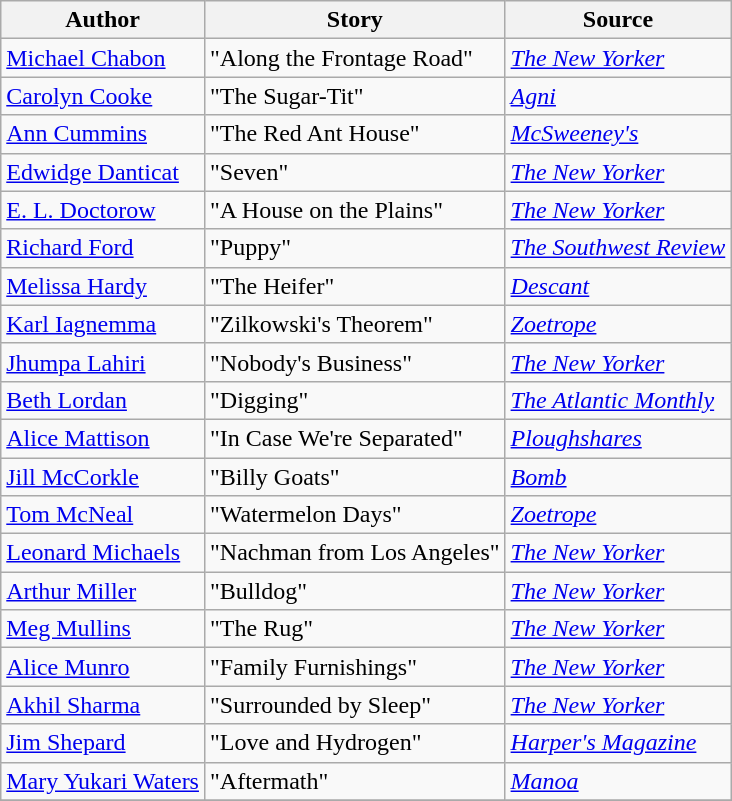<table class="wikitable">
<tr>
<th>Author</th>
<th>Story</th>
<th>Source</th>
</tr>
<tr>
<td><a href='#'>Michael Chabon</a></td>
<td>"Along the Frontage Road"</td>
<td><em><a href='#'>The New Yorker</a></em></td>
</tr>
<tr>
<td><a href='#'>Carolyn Cooke</a></td>
<td>"The Sugar-Tit"</td>
<td><em><a href='#'>Agni</a></em></td>
</tr>
<tr>
<td><a href='#'>Ann Cummins</a></td>
<td>"The Red Ant House"</td>
<td><em><a href='#'>McSweeney's</a></em></td>
</tr>
<tr>
<td><a href='#'>Edwidge Danticat</a></td>
<td>"Seven"</td>
<td><em><a href='#'>The New Yorker</a></em></td>
</tr>
<tr>
<td><a href='#'>E. L. Doctorow</a></td>
<td>"A House on the Plains"</td>
<td><em><a href='#'>The New Yorker</a></em></td>
</tr>
<tr>
<td><a href='#'>Richard Ford</a></td>
<td>"Puppy"</td>
<td><em><a href='#'>The Southwest Review</a></em></td>
</tr>
<tr>
<td><a href='#'>Melissa Hardy</a></td>
<td>"The Heifer"</td>
<td><em><a href='#'>Descant</a></em></td>
</tr>
<tr>
<td><a href='#'>Karl Iagnemma</a></td>
<td>"Zilkowski's Theorem"</td>
<td><em><a href='#'>Zoetrope</a></em></td>
</tr>
<tr>
<td><a href='#'>Jhumpa Lahiri</a></td>
<td>"Nobody's Business"</td>
<td><em><a href='#'>The New Yorker</a></em></td>
</tr>
<tr>
<td><a href='#'>Beth Lordan</a></td>
<td>"Digging"</td>
<td><em><a href='#'>The Atlantic Monthly</a></em></td>
</tr>
<tr>
<td><a href='#'>Alice Mattison</a></td>
<td>"In Case We're Separated"</td>
<td><em><a href='#'>Ploughshares</a></em></td>
</tr>
<tr>
<td><a href='#'>Jill McCorkle</a></td>
<td>"Billy Goats"</td>
<td><em><a href='#'>Bomb</a></em></td>
</tr>
<tr>
<td><a href='#'>Tom McNeal</a></td>
<td>"Watermelon Days"</td>
<td><em><a href='#'>Zoetrope</a></em></td>
</tr>
<tr>
<td><a href='#'>Leonard Michaels</a></td>
<td>"Nachman from Los Angeles"</td>
<td><em><a href='#'>The New Yorker</a></em></td>
</tr>
<tr>
<td><a href='#'>Arthur Miller</a></td>
<td>"Bulldog"</td>
<td><em><a href='#'>The New Yorker</a></em></td>
</tr>
<tr>
<td><a href='#'>Meg Mullins</a></td>
<td>"The Rug"</td>
<td><em><a href='#'>The New Yorker</a></em></td>
</tr>
<tr>
<td><a href='#'>Alice Munro</a></td>
<td>"Family Furnishings"</td>
<td><em><a href='#'>The New Yorker</a></em></td>
</tr>
<tr>
<td><a href='#'>Akhil Sharma</a></td>
<td>"Surrounded by Sleep"</td>
<td><em><a href='#'>The New Yorker</a></em></td>
</tr>
<tr>
<td><a href='#'>Jim Shepard</a></td>
<td>"Love and Hydrogen"</td>
<td><em><a href='#'>Harper's Magazine</a></em></td>
</tr>
<tr>
<td><a href='#'>Mary Yukari Waters</a></td>
<td>"Aftermath"</td>
<td><em><a href='#'>Manoa</a></em></td>
</tr>
<tr>
</tr>
</table>
